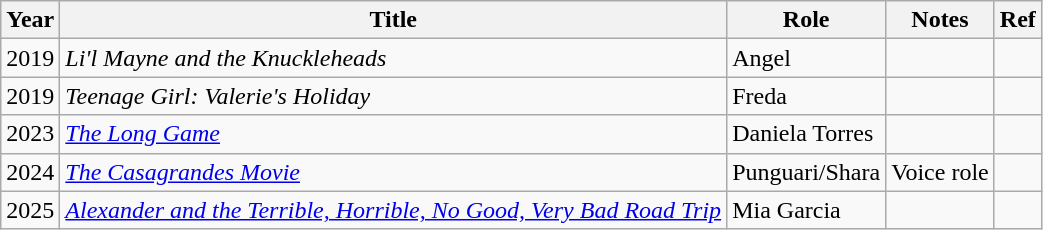<table class="wikitable sortable">
<tr>
<th>Year</th>
<th>Title</th>
<th>Role</th>
<th>Notes</th>
<th>Ref</th>
</tr>
<tr>
<td>2019</td>
<td><em>Li'l Mayne and the Knuckleheads</em></td>
<td>Angel</td>
<td></td>
<td></td>
</tr>
<tr>
<td>2019</td>
<td><em>Teenage Girl: Valerie's Holiday</em></td>
<td>Freda</td>
<td></td>
<td></td>
</tr>
<tr>
<td>2023</td>
<td><em><a href='#'>The Long Game</a></em></td>
<td>Daniela Torres</td>
<td></td>
<td></td>
</tr>
<tr>
<td>2024</td>
<td><em><a href='#'>The Casagrandes Movie</a></em></td>
<td>Punguari/Shara</td>
<td>Voice role</td>
<td></td>
</tr>
<tr>
<td>2025</td>
<td><em><a href='#'>Alexander and the Terrible, Horrible, No Good, Very Bad Road Trip</a></em></td>
<td>Mia Garcia</td>
<td></td>
<td></td>
</tr>
</table>
